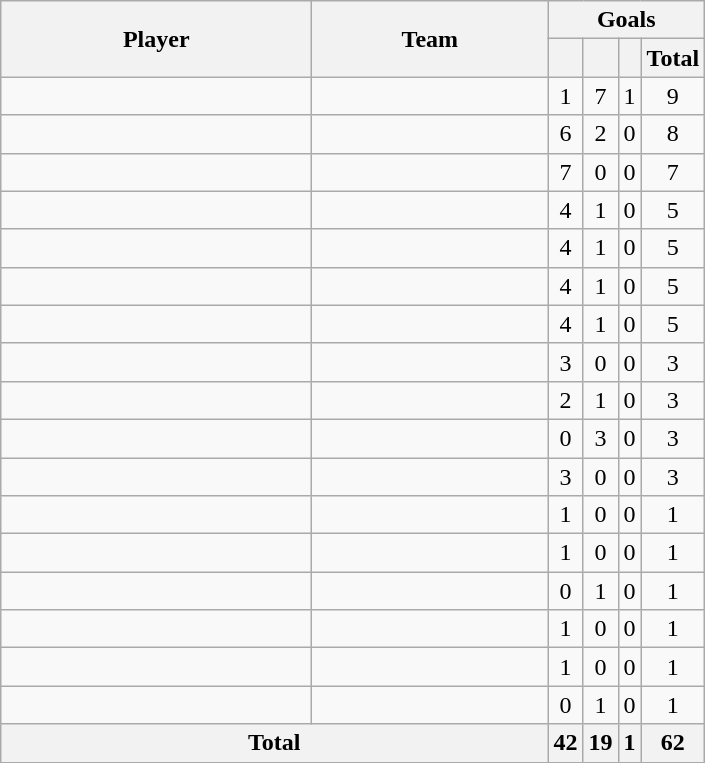<table class="wikitable" style="text-align: center;">
<tr>
<th rowspan="2" style="width: 200px;">Player</th>
<th rowspan="2" style="width: 150px;">Team</th>
<th colspan="4">Goals</th>
</tr>
<tr>
<th></th>
<th></th>
<th></th>
<th>Total</th>
</tr>
<tr>
<td></td>
<td></td>
<td>1</td>
<td>7</td>
<td>1</td>
<td>9</td>
</tr>
<tr>
<td></td>
<td></td>
<td>6</td>
<td>2</td>
<td>0</td>
<td>8</td>
</tr>
<tr>
<td></td>
<td></td>
<td>7</td>
<td>0</td>
<td>0</td>
<td>7</td>
</tr>
<tr>
<td></td>
<td></td>
<td>4</td>
<td>1</td>
<td>0</td>
<td>5</td>
</tr>
<tr>
<td></td>
<td></td>
<td>4</td>
<td>1</td>
<td>0</td>
<td>5</td>
</tr>
<tr>
<td></td>
<td></td>
<td>4</td>
<td>1</td>
<td>0</td>
<td>5</td>
</tr>
<tr>
<td></td>
<td></td>
<td>4</td>
<td>1</td>
<td>0</td>
<td>5</td>
</tr>
<tr>
<td></td>
<td></td>
<td>3</td>
<td>0</td>
<td>0</td>
<td>3</td>
</tr>
<tr>
<td></td>
<td></td>
<td>2</td>
<td>1</td>
<td>0</td>
<td>3</td>
</tr>
<tr>
<td></td>
<td></td>
<td>0</td>
<td>3</td>
<td>0</td>
<td>3</td>
</tr>
<tr>
<td></td>
<td></td>
<td>3</td>
<td>0</td>
<td>0</td>
<td>3</td>
</tr>
<tr>
<td></td>
<td></td>
<td>1</td>
<td>0</td>
<td>0</td>
<td>1</td>
</tr>
<tr>
<td></td>
<td></td>
<td>1</td>
<td>0</td>
<td>0</td>
<td>1</td>
</tr>
<tr>
<td></td>
<td></td>
<td>0</td>
<td>1</td>
<td>0</td>
<td>1</td>
</tr>
<tr>
<td></td>
<td></td>
<td>1</td>
<td>0</td>
<td>0</td>
<td>1</td>
</tr>
<tr>
<td></td>
<td></td>
<td>1</td>
<td>0</td>
<td>0</td>
<td>1</td>
</tr>
<tr>
<td></td>
<td></td>
<td>0</td>
<td>1</td>
<td>0</td>
<td>1</td>
</tr>
<tr>
<th colspan="2">Total</th>
<th>42</th>
<th>19</th>
<th>1</th>
<th>62</th>
</tr>
</table>
